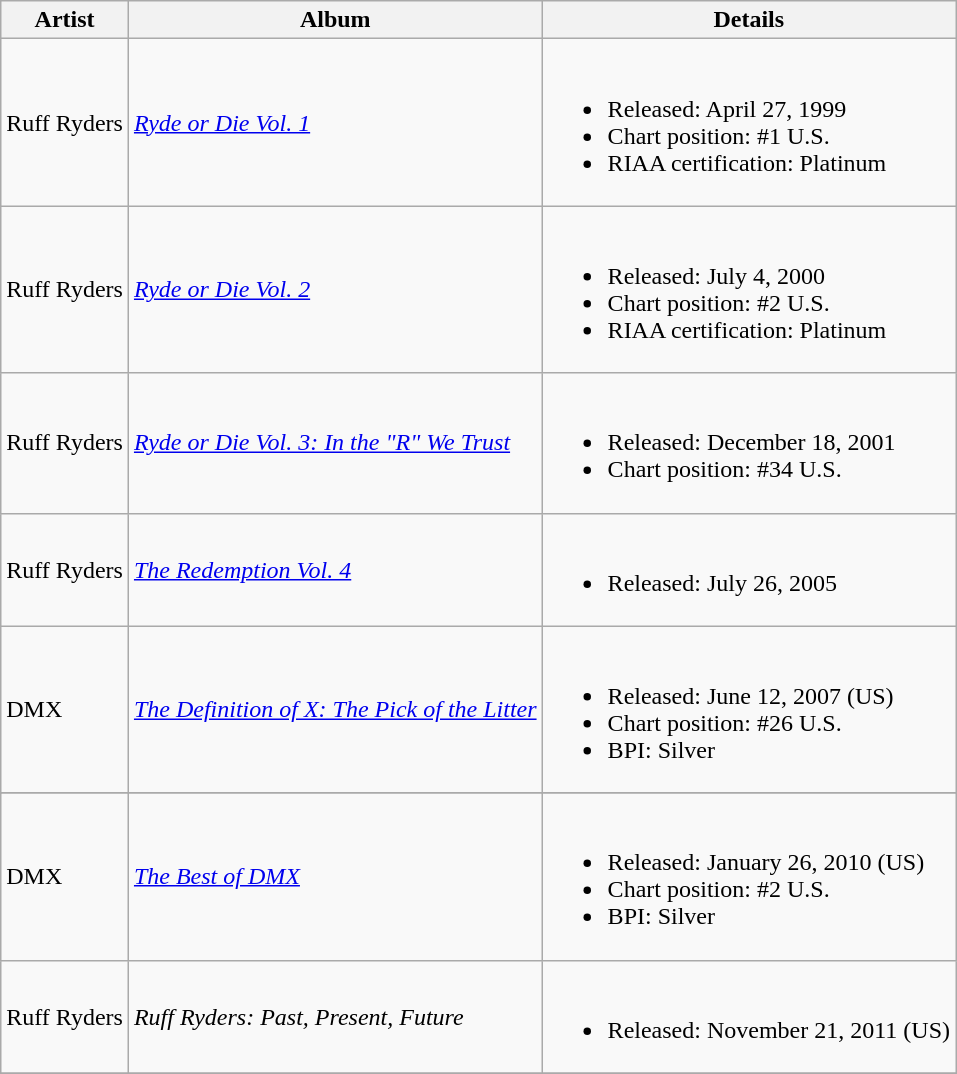<table class="wikitable">
<tr>
<th>Artist</th>
<th>Album</th>
<th>Details</th>
</tr>
<tr>
<td>Ruff Ryders</td>
<td><em><a href='#'>Ryde or Die Vol. 1</a></em></td>
<td><br><ul><li>Released: April 27, 1999</li><li>Chart position: #1 U.S.</li><li>RIAA certification: Platinum</li></ul></td>
</tr>
<tr>
<td>Ruff Ryders</td>
<td><em><a href='#'>Ryde or Die Vol. 2</a></em></td>
<td><br><ul><li>Released: July 4, 2000</li><li>Chart position: #2 U.S.</li><li>RIAA certification: Platinum</li></ul></td>
</tr>
<tr>
<td>Ruff Ryders</td>
<td><em><a href='#'>Ryde or Die Vol. 3: In the "R" We Trust</a></em></td>
<td><br><ul><li>Released: December 18, 2001</li><li>Chart position: #34 U.S.</li></ul></td>
</tr>
<tr>
<td>Ruff Ryders</td>
<td><em><a href='#'>The Redemption Vol. 4</a></em></td>
<td><br><ul><li>Released: July 26, 2005</li></ul></td>
</tr>
<tr>
<td>DMX</td>
<td><em><a href='#'>The Definition of X: The Pick of the Litter</a></em></td>
<td><br><ul><li>Released: June 12, 2007 <span>(US)</span></li><li>Chart position: #26 U.S.</li><li>BPI: Silver</li></ul></td>
</tr>
<tr>
</tr>
<tr>
<td>DMX</td>
<td><em><a href='#'>The Best of DMX</a></em></td>
<td><br><ul><li>Released: January 26, 2010 <span>(US)</span></li><li>Chart position: #2 U.S.</li><li>BPI: Silver</li></ul></td>
</tr>
<tr>
<td>Ruff Ryders</td>
<td><em>Ruff Ryders: Past, Present, Future</em></td>
<td><br><ul><li>Released: November 21, 2011 <span>(US)</span></li></ul></td>
</tr>
<tr>
</tr>
</table>
